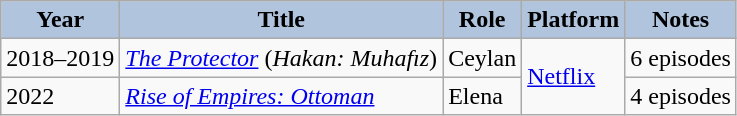<table class="wikitable">
<tr>
<th style="background:#B0C4DE;">Year</th>
<th style="background:#B0C4DE;">Title</th>
<th style="background:#B0C4DE;">Role</th>
<th style="background:#B0C4DE;">Platform</th>
<th style="background:#B0C4DE;">Notes</th>
</tr>
<tr>
<td>2018–2019</td>
<td><em><a href='#'>The Protector</a></em> (<em>Hakan: Muhafız</em>)</td>
<td>Ceylan</td>
<td rowspan="2"><a href='#'>Netflix</a></td>
<td>6 episodes</td>
</tr>
<tr>
<td>2022</td>
<td><em><a href='#'>Rise of Empires: Ottoman</a></em></td>
<td>Elena</td>
<td>4 episodes</td>
</tr>
</table>
